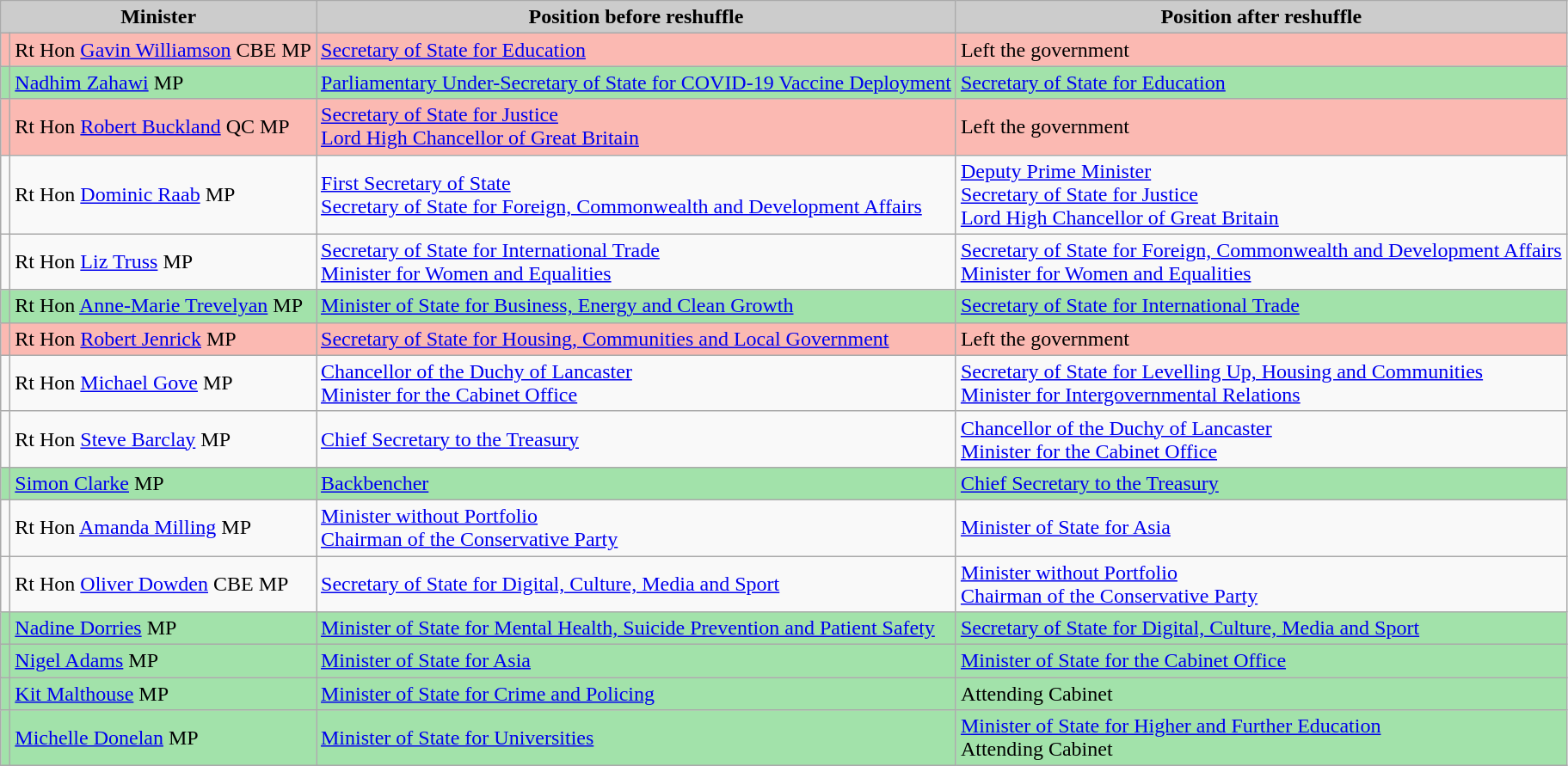<table class="wikitable">
<tr>
<th scope="col" style="background:#ccc;" colspan=2>Minister</th>
<th scope="col" style="background:#ccc;">Position before reshuffle</th>
<th scope="col" style="background:#ccc;">Position after reshuffle</th>
</tr>
<tr style="background:#FBB9B2;" colspan="4" |>
<td></td>
<td>Rt Hon <a href='#'>Gavin Williamson</a> CBE MP</td>
<td><a href='#'>Secretary of State for Education</a></td>
<td>Left the government</td>
</tr>
<tr style="background:#A2E2AA;" colspan="4" |>
<td></td>
<td><a href='#'>Nadhim Zahawi</a> MP</td>
<td><a href='#'>Parliamentary Under-Secretary of State for COVID-19 Vaccine Deployment</a></td>
<td><a href='#'>Secretary of State for Education</a></td>
</tr>
<tr style="background:#FBB9B2;" colspan="4" |>
<td></td>
<td>Rt Hon <a href='#'>Robert Buckland</a> QC MP</td>
<td><a href='#'>Secretary of State for Justice</a><br><a href='#'>Lord High Chancellor of Great Britain</a></td>
<td>Left the government</td>
</tr>
<tr>
<td></td>
<td>Rt Hon <a href='#'>Dominic Raab</a> MP</td>
<td><a href='#'>First Secretary of State</a><br><a href='#'>Secretary of State for Foreign, Commonwealth and Development Affairs</a></td>
<td><a href='#'>Deputy Prime Minister</a><br><a href='#'>Secretary of State for Justice</a><br><a href='#'>Lord High Chancellor of Great Britain</a></td>
</tr>
<tr>
<td></td>
<td>Rt Hon <a href='#'>Liz Truss</a> MP</td>
<td><a href='#'>Secretary of State for International Trade</a><br><a href='#'>Minister for Women and Equalities</a></td>
<td><a href='#'>Secretary of State for Foreign, Commonwealth and Development Affairs</a><br><a href='#'>Minister for Women and Equalities</a></td>
</tr>
<tr style="background:#A2E2AA;" colspan="4" |>
<td></td>
<td>Rt Hon <a href='#'>Anne-Marie Trevelyan</a> MP</td>
<td><a href='#'>Minister of State for Business, Energy and Clean Growth</a></td>
<td><a href='#'>Secretary of State for International Trade</a></td>
</tr>
<tr style="background:#FBB9B2;" colspan="4" |>
<td></td>
<td>Rt Hon <a href='#'>Robert Jenrick</a> MP</td>
<td><a href='#'>Secretary of State for Housing, Communities and Local Government</a></td>
<td>Left the government</td>
</tr>
<tr>
<td></td>
<td>Rt Hon <a href='#'>Michael Gove</a> MP</td>
<td><a href='#'>Chancellor of the Duchy of Lancaster</a><br><a href='#'>Minister for the Cabinet Office</a></td>
<td><a href='#'>Secretary of State for Levelling Up, Housing and Communities</a><br><a href='#'>Minister for Intergovernmental Relations</a></td>
</tr>
<tr>
<td></td>
<td>Rt Hon <a href='#'>Steve Barclay</a> MP</td>
<td><a href='#'>Chief Secretary to the Treasury</a></td>
<td><a href='#'>Chancellor of the Duchy of Lancaster</a><br><a href='#'>Minister for the Cabinet Office</a></td>
</tr>
<tr style="background:#A2E2AA;" colspan="4" |>
<td></td>
<td><a href='#'>Simon Clarke</a> MP</td>
<td><a href='#'>Backbencher</a></td>
<td><a href='#'>Chief Secretary to the Treasury</a></td>
</tr>
<tr>
<td></td>
<td>Rt Hon <a href='#'>Amanda Milling</a> MP</td>
<td><a href='#'>Minister without Portfolio</a><br><a href='#'>Chairman of the Conservative Party</a></td>
<td><a href='#'>Minister of State for Asia</a></td>
</tr>
<tr>
<td></td>
<td>Rt Hon <a href='#'>Oliver Dowden</a> CBE MP</td>
<td><a href='#'>Secretary of State for Digital, Culture, Media and Sport</a></td>
<td><a href='#'>Minister without Portfolio</a><br><a href='#'>Chairman of the Conservative Party</a></td>
</tr>
<tr style="background:#A2E2AA;" colspan="4" |>
<td></td>
<td><a href='#'>Nadine Dorries</a> MP</td>
<td><a href='#'>Minister of State for Mental Health, Suicide Prevention and Patient Safety</a></td>
<td><a href='#'>Secretary of State for Digital, Culture, Media and Sport</a></td>
</tr>
<tr style="background:#A2E2AA;" colspan="4" |>
<td></td>
<td><a href='#'>Nigel Adams</a> MP</td>
<td><a href='#'>Minister of State for Asia</a></td>
<td><a href='#'>Minister of State for the Cabinet Office</a></td>
</tr>
<tr style="background:#A2E2AA;" colspan="4" |>
<td></td>
<td><a href='#'>Kit Malthouse</a> MP</td>
<td><a href='#'>Minister of State for Crime and Policing</a></td>
<td>Attending Cabinet</td>
</tr>
<tr style="background:#A2E2AA;" colspan="4" |>
<td></td>
<td><a href='#'>Michelle Donelan</a> MP</td>
<td><a href='#'>Minister of State for Universities</a></td>
<td><a href='#'>Minister of State for Higher and Further Education</a><br>Attending Cabinet</td>
</tr>
</table>
